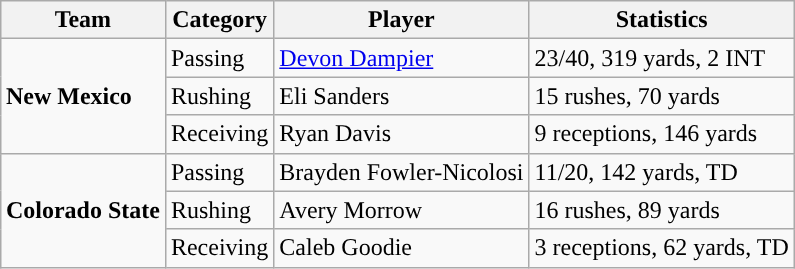<table class="wikitable" style="float: right;">
<tr>
<th>Team</th>
<th>Category</th>
<th>Player</th>
<th>Statistics</th>
</tr>
<tr>
<td rowspan=3><strong>New Mexico</strong></td>
<td>Passing</td>
<td><a href='#'>Devon Dampier</a></td>
<td>23/40, 319 yards, 2 INT</td>
</tr>
<tr>
<td>Rushing</td>
<td>Eli Sanders</td>
<td>15 rushes, 70 yards</td>
</tr>
<tr>
<td>Receiving</td>
<td>Ryan Davis</td>
<td>9 receptions, 146 yards</td>
</tr>
<tr>
<td rowspan=3><strong>Colorado State</strong></td>
<td>Passing</td>
<td>Brayden Fowler-Nicolosi</td>
<td>11/20, 142 yards, TD</td>
</tr>
<tr>
<td>Rushing</td>
<td>Avery Morrow</td>
<td>16 rushes, 89 yards</td>
</tr>
<tr>
<td>Receiving</td>
<td>Caleb Goodie</td>
<td>3 receptions, 62 yards, TD</td>
</tr>
</table>
